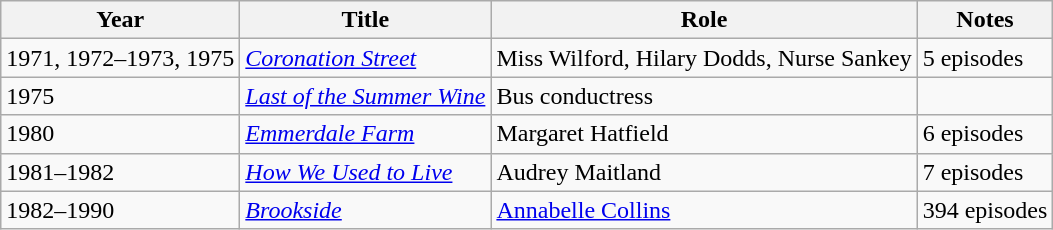<table class="wikitable sortable">
<tr>
<th>Year</th>
<th>Title</th>
<th>Role</th>
<th class="unsortable">Notes</th>
</tr>
<tr>
<td>1971, 1972–1973, 1975</td>
<td><em><a href='#'>Coronation Street</a></em></td>
<td>Miss Wilford, Hilary Dodds, Nurse Sankey</td>
<td>5 episodes</td>
</tr>
<tr>
<td>1975</td>
<td><em><a href='#'>Last of the Summer Wine</a></em></td>
<td>Bus conductress</td>
<td></td>
</tr>
<tr>
<td>1980</td>
<td><em><a href='#'>Emmerdale Farm</a></em></td>
<td>Margaret Hatfield</td>
<td>6 episodes</td>
</tr>
<tr>
<td>1981–1982</td>
<td><em><a href='#'>How We Used to Live</a></em></td>
<td>Audrey Maitland</td>
<td>7 episodes</td>
</tr>
<tr>
<td>1982–1990</td>
<td><em><a href='#'>Brookside</a></em></td>
<td><a href='#'>Annabelle Collins</a></td>
<td>394 episodes</td>
</tr>
</table>
